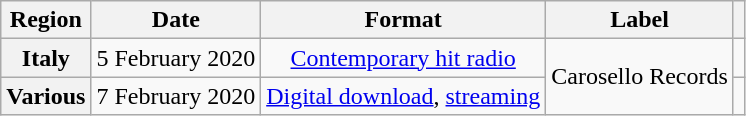<table class="wikitable sortable plainrowheaders" style="text-align:center">
<tr>
<th>Region</th>
<th>Date</th>
<th>Format</th>
<th>Label</th>
<th></th>
</tr>
<tr>
<th scope="row">Italy</th>
<td>5 February 2020</td>
<td><a href='#'>Contemporary hit radio</a></td>
<td rowspan="2">Carosello Records</td>
<td></td>
</tr>
<tr>
<th scope="row">Various</th>
<td>7 February 2020</td>
<td><a href='#'>Digital download</a>, <a href='#'>streaming</a></td>
<td></td>
</tr>
</table>
